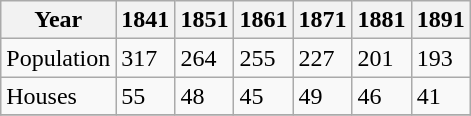<table class="wikitable">
<tr>
<th>Year</th>
<th>1841</th>
<th>1851</th>
<th>1861</th>
<th>1871</th>
<th>1881</th>
<th>1891</th>
</tr>
<tr>
<td>Population</td>
<td>317</td>
<td>264</td>
<td>255</td>
<td>227</td>
<td>201</td>
<td>193</td>
</tr>
<tr>
<td>Houses</td>
<td>55</td>
<td>48</td>
<td>45</td>
<td>49</td>
<td>46</td>
<td>41</td>
</tr>
<tr>
</tr>
</table>
